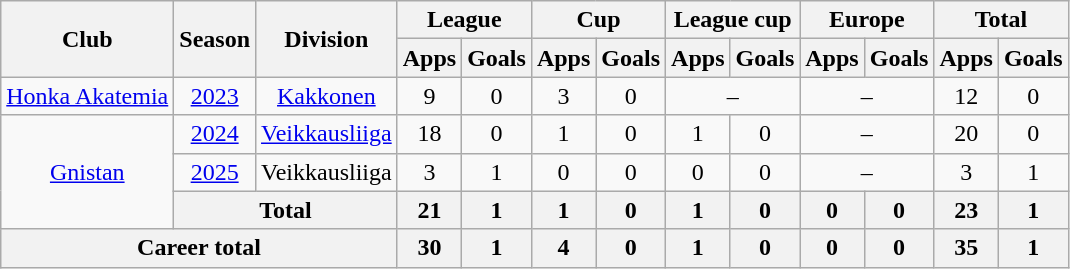<table class="wikitable" style="text-align:center">
<tr>
<th rowspan="2">Club</th>
<th rowspan="2">Season</th>
<th rowspan="2">Division</th>
<th colspan="2">League</th>
<th colspan="2">Cup</th>
<th colspan="2">League cup</th>
<th colspan="2">Europe</th>
<th colspan="2">Total</th>
</tr>
<tr>
<th>Apps</th>
<th>Goals</th>
<th>Apps</th>
<th>Goals</th>
<th>Apps</th>
<th>Goals</th>
<th>Apps</th>
<th>Goals</th>
<th>Apps</th>
<th>Goals</th>
</tr>
<tr>
<td><a href='#'>Honka Akatemia</a></td>
<td><a href='#'>2023</a></td>
<td><a href='#'>Kakkonen</a></td>
<td>9</td>
<td>0</td>
<td>3</td>
<td>0</td>
<td colspan=2>–</td>
<td colspan=2>–</td>
<td>12</td>
<td>0</td>
</tr>
<tr>
<td rowspan=3><a href='#'>Gnistan</a></td>
<td><a href='#'>2024</a></td>
<td><a href='#'>Veikkausliiga</a></td>
<td>18</td>
<td>0</td>
<td>1</td>
<td>0</td>
<td>1</td>
<td>0</td>
<td colspan=2>–</td>
<td>20</td>
<td>0</td>
</tr>
<tr>
<td><a href='#'>2025</a></td>
<td>Veikkausliiga</td>
<td>3</td>
<td>1</td>
<td>0</td>
<td>0</td>
<td>0</td>
<td>0</td>
<td colspan=2>–</td>
<td>3</td>
<td>1</td>
</tr>
<tr>
<th colspan=2>Total</th>
<th>21</th>
<th>1</th>
<th>1</th>
<th>0</th>
<th>1</th>
<th>0</th>
<th>0</th>
<th>0</th>
<th>23</th>
<th>1</th>
</tr>
<tr>
<th colspan="3">Career total</th>
<th>30</th>
<th>1</th>
<th>4</th>
<th>0</th>
<th>1</th>
<th>0</th>
<th>0</th>
<th>0</th>
<th>35</th>
<th>1</th>
</tr>
</table>
